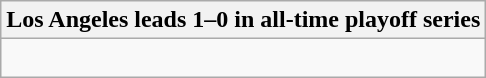<table class="wikitable collapsible collapsed">
<tr>
<th>Los Angeles leads 1–0 in all-time playoff series</th>
</tr>
<tr>
<td><br></td>
</tr>
</table>
